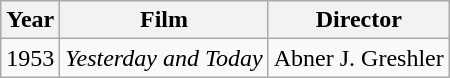<table class="wikitable">
<tr>
<th>Year</th>
<th>Film</th>
<th>Director</th>
</tr>
<tr>
<td>1953</td>
<td><em>Yesterday and Today</em></td>
<td>Abner J. Greshler</td>
</tr>
</table>
